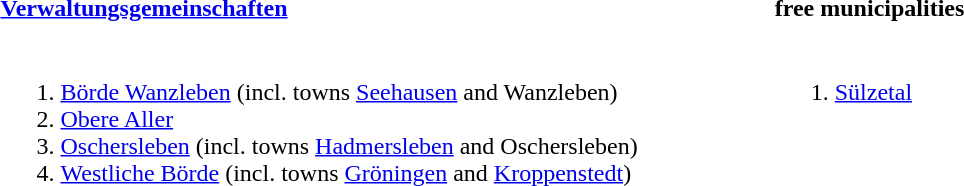<table>
<tr>
<th width=50% align=left><a href='#'>Verwaltungsgemeinschaften</a></th>
<th width=33% align=left>free municipalities</th>
</tr>
<tr valign=top>
<td><br><ol><li><a href='#'>Börde Wanzleben</a> (incl. towns <a href='#'>Seehausen</a> and Wanzleben)</li><li><a href='#'>Obere Aller</a></li><li><a href='#'>Oschersleben</a> (incl. towns <a href='#'>Hadmersleben</a> and Oschersleben)</li><li><a href='#'>Westliche Börde</a> (incl. towns <a href='#'>Gröningen</a> and <a href='#'>Kroppenstedt</a>)</li></ol></td>
<td><br><ol><li><a href='#'>Sülzetal</a></li></ol></td>
</tr>
</table>
